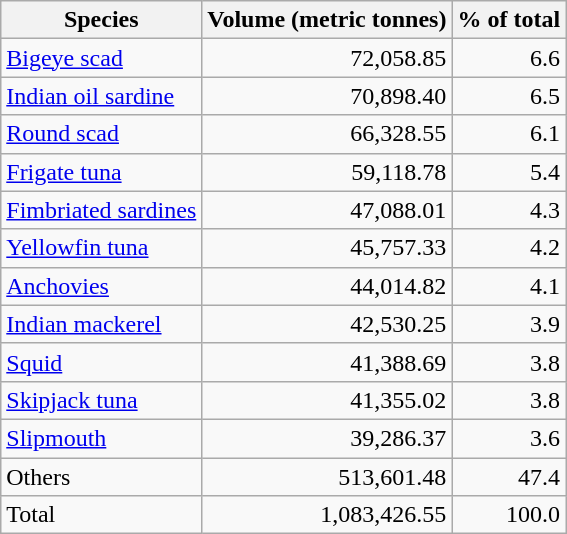<table class="wikitable floatright">
<tr>
<th>Species</th>
<th>Volume (metric tonnes)</th>
<th>% of total</th>
</tr>
<tr>
<td><a href='#'>Bigeye scad</a></td>
<td style="text-align:right;">72,058.85</td>
<td style="text-align:right;">6.6</td>
</tr>
<tr>
<td><a href='#'>Indian oil sardine</a></td>
<td style="text-align:right;">70,898.40</td>
<td style="text-align:right;">6.5</td>
</tr>
<tr>
<td><a href='#'>Round scad</a></td>
<td style="text-align:right;">66,328.55</td>
<td style="text-align:right;">6.1</td>
</tr>
<tr>
<td><a href='#'>Frigate tuna</a></td>
<td style="text-align:right;">59,118.78</td>
<td style="text-align:right;">5.4</td>
</tr>
<tr>
<td><a href='#'>Fimbriated sardines</a></td>
<td style="text-align:right;">47,088.01</td>
<td style="text-align:right;">4.3</td>
</tr>
<tr>
<td><a href='#'>Yellowfin tuna</a></td>
<td style="text-align:right;">45,757.33</td>
<td style="text-align:right;">4.2</td>
</tr>
<tr>
<td><a href='#'>Anchovies</a></td>
<td style="text-align:right;">44,014.82</td>
<td style="text-align:right;">4.1</td>
</tr>
<tr>
<td><a href='#'>Indian mackerel</a></td>
<td style="text-align:right;">42,530.25</td>
<td style="text-align:right;">3.9</td>
</tr>
<tr>
<td><a href='#'>Squid</a></td>
<td style="text-align:right;">41,388.69</td>
<td style="text-align:right;">3.8</td>
</tr>
<tr>
<td><a href='#'>Skipjack tuna</a></td>
<td style="text-align:right;">41,355.02</td>
<td style="text-align:right;">3.8</td>
</tr>
<tr>
<td><a href='#'>Slipmouth</a></td>
<td style="text-align:right;">39,286.37</td>
<td style="text-align:right;">3.6</td>
</tr>
<tr>
<td>Others</td>
<td style="text-align:right;">513,601.48</td>
<td style="text-align:right;">47.4</td>
</tr>
<tr>
<td>Total</td>
<td style="text-align:right;">1,083,426.55</td>
<td style="text-align:right;">100.0</td>
</tr>
</table>
